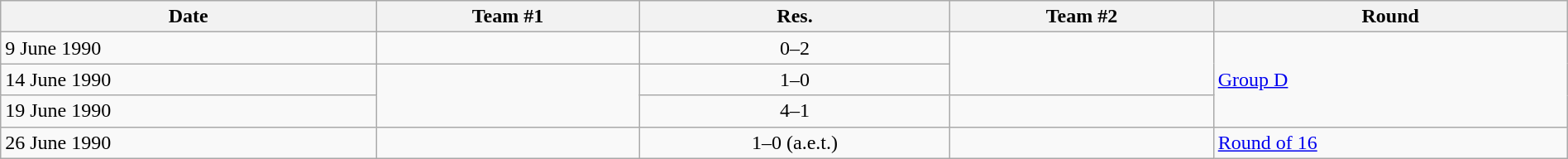<table class="wikitable" style="text-align: left;" width="100%">
<tr>
<th>Date</th>
<th>Team #1</th>
<th>Res.</th>
<th>Team #2</th>
<th>Round</th>
</tr>
<tr>
<td>9 June 1990</td>
<td></td>
<td style="text-align:center;">0–2</td>
<td rowspan="2"></td>
<td rowspan="3"><a href='#'>Group D</a></td>
</tr>
<tr>
<td>14 June 1990</td>
<td rowspan="2"></td>
<td style="text-align:center;">1–0</td>
</tr>
<tr>
<td>19 June 1990</td>
<td style="text-align:center;">4–1</td>
<td></td>
</tr>
<tr>
<td>26 June 1990</td>
<td></td>
<td style="text-align:center;">1–0 (a.e.t.)</td>
<td></td>
<td><a href='#'>Round of 16</a></td>
</tr>
</table>
